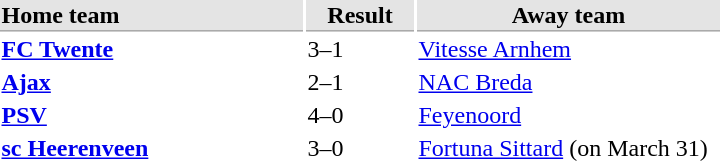<table>
<tr bgcolor="#E4E4E4">
<th style="border-bottom:1px solid #AAAAAA" width="200" align="left">Home team</th>
<th style="border-bottom:1px solid #AAAAAA" width="70" align="center">Result</th>
<th style="border-bottom:1px solid #AAAAAA" width="200">Away team</th>
</tr>
<tr>
<td><strong><a href='#'>FC Twente</a></strong></td>
<td>3–1</td>
<td><a href='#'>Vitesse Arnhem</a></td>
</tr>
<tr>
<td><strong><a href='#'>Ajax</a></strong></td>
<td>2–1</td>
<td><a href='#'>NAC Breda</a></td>
</tr>
<tr>
<td><strong><a href='#'>PSV</a></strong></td>
<td>4–0</td>
<td><a href='#'>Feyenoord</a></td>
</tr>
<tr>
<td><strong><a href='#'>sc Heerenveen</a></strong></td>
<td>3–0</td>
<td><a href='#'>Fortuna Sittard</a> (on March 31)</td>
</tr>
</table>
